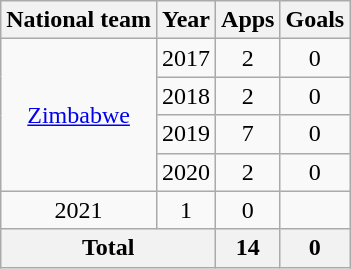<table class=wikitable style=text-align:center>
<tr>
<th>National team</th>
<th>Year</th>
<th>Apps</th>
<th>Goals</th>
</tr>
<tr>
<td rowspan="4"><a href='#'>Zimbabwe</a></td>
<td>2017</td>
<td>2</td>
<td>0</td>
</tr>
<tr>
<td>2018</td>
<td>2</td>
<td>0</td>
</tr>
<tr>
<td>2019</td>
<td>7</td>
<td>0</td>
</tr>
<tr>
<td>2020</td>
<td>2</td>
<td>0</td>
</tr>
<tr>
<td>2021</td>
<td>1</td>
<td>0</td>
</tr>
<tr>
<th colspan="2">Total</th>
<th>14</th>
<th>0</th>
</tr>
</table>
